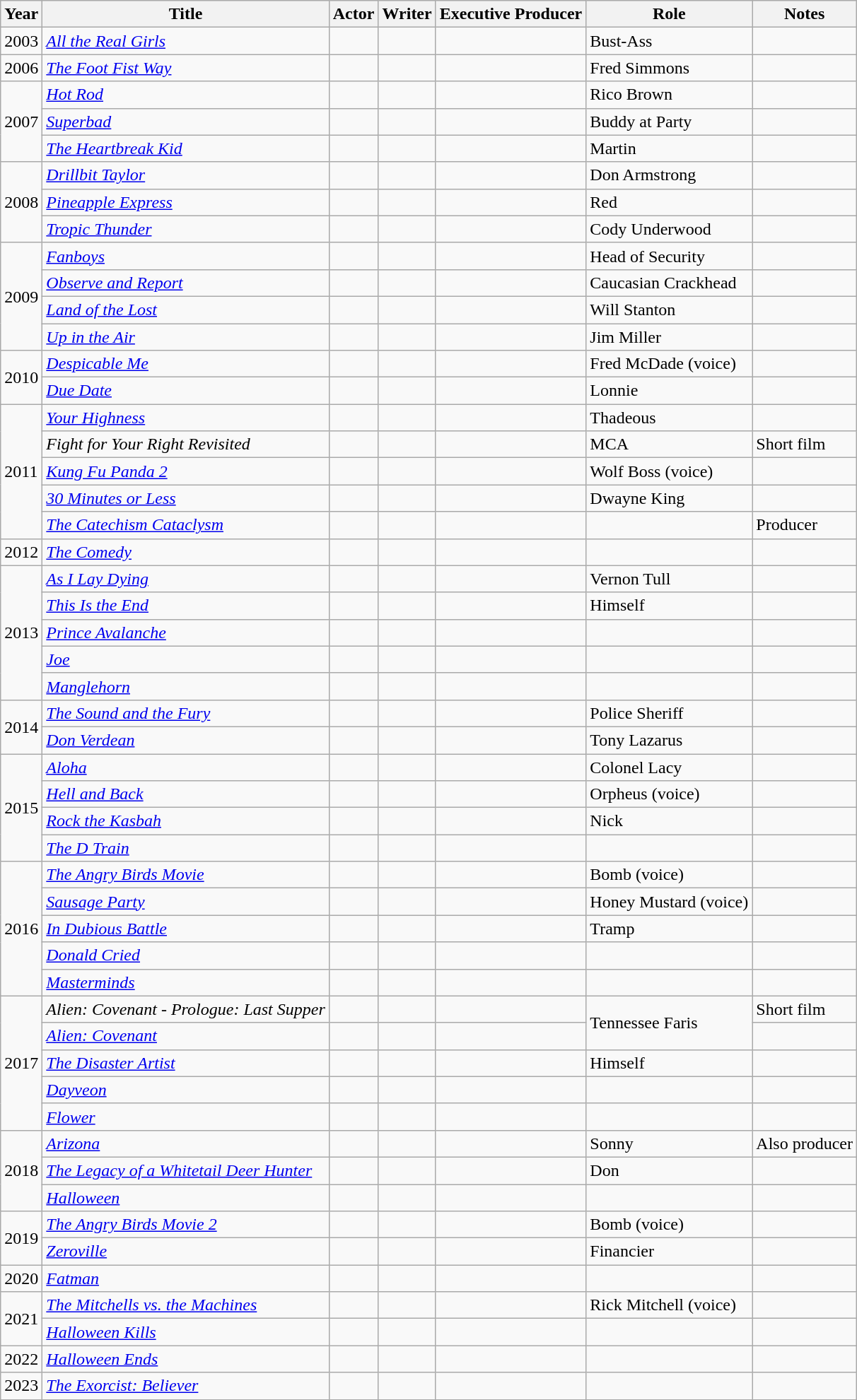<table class="wikitable sortable plainrowheaders">
<tr>
<th scope="col">Year</th>
<th scope="col">Title</th>
<th>Actor</th>
<th>Writer</th>
<th>Executive Producer</th>
<th scope="col">Role</th>
<th scope="col" class=unsortable>Notes</th>
</tr>
<tr>
<td>2003</td>
<td><em><a href='#'>All the Real Girls</a></em></td>
<td></td>
<td></td>
<td></td>
<td>Bust-Ass</td>
<td></td>
</tr>
<tr>
<td>2006</td>
<td><em><a href='#'>The Foot Fist Way</a></em></td>
<td></td>
<td></td>
<td></td>
<td>Fred Simmons</td>
<td></td>
</tr>
<tr>
<td rowspan=3>2007</td>
<td><em><a href='#'>Hot Rod</a></em></td>
<td></td>
<td></td>
<td></td>
<td>Rico Brown</td>
<td></td>
</tr>
<tr>
<td><em><a href='#'>Superbad</a></em></td>
<td></td>
<td></td>
<td></td>
<td>Buddy at Party</td>
<td></td>
</tr>
<tr>
<td><em><a href='#'>The Heartbreak Kid</a></em></td>
<td></td>
<td></td>
<td></td>
<td>Martin</td>
<td></td>
</tr>
<tr>
<td rowspan=3>2008</td>
<td><em><a href='#'>Drillbit Taylor</a></em></td>
<td></td>
<td></td>
<td></td>
<td>Don Armstrong</td>
<td></td>
</tr>
<tr>
<td><em><a href='#'>Pineapple Express</a></em></td>
<td></td>
<td></td>
<td></td>
<td>Red</td>
<td></td>
</tr>
<tr>
<td><em><a href='#'>Tropic Thunder</a></em></td>
<td></td>
<td></td>
<td></td>
<td>Cody Underwood</td>
<td></td>
</tr>
<tr>
<td rowspan=4>2009</td>
<td><em><a href='#'>Fanboys</a></em></td>
<td></td>
<td></td>
<td></td>
<td>Head of Security</td>
<td></td>
</tr>
<tr>
<td><em><a href='#'>Observe and Report</a></em></td>
<td></td>
<td></td>
<td></td>
<td>Caucasian Crackhead</td>
<td></td>
</tr>
<tr>
<td><em><a href='#'>Land of the Lost</a></em></td>
<td></td>
<td></td>
<td></td>
<td>Will Stanton</td>
<td></td>
</tr>
<tr>
<td><em><a href='#'>Up in the Air</a></em></td>
<td></td>
<td></td>
<td></td>
<td>Jim Miller</td>
<td></td>
</tr>
<tr>
<td rowspan=2>2010</td>
<td><em><a href='#'>Despicable Me</a></em></td>
<td></td>
<td></td>
<td></td>
<td>Fred McDade (voice)</td>
<td></td>
</tr>
<tr>
<td><em><a href='#'>Due Date</a></em></td>
<td></td>
<td></td>
<td></td>
<td>Lonnie</td>
<td></td>
</tr>
<tr>
<td rowspan="5">2011</td>
<td><em><a href='#'>Your Highness</a></em></td>
<td></td>
<td></td>
<td></td>
<td>Thadeous</td>
<td></td>
</tr>
<tr>
<td><em>Fight for Your Right Revisited</em></td>
<td></td>
<td></td>
<td></td>
<td>MCA</td>
<td>Short film</td>
</tr>
<tr>
<td><em><a href='#'>Kung Fu Panda 2</a></em></td>
<td></td>
<td></td>
<td></td>
<td>Wolf Boss (voice)</td>
<td></td>
</tr>
<tr>
<td><em><a href='#'>30 Minutes or Less</a></em></td>
<td></td>
<td></td>
<td></td>
<td>Dwayne King</td>
<td></td>
</tr>
<tr>
<td><em><a href='#'>The Catechism Cataclysm</a></em></td>
<td></td>
<td></td>
<td></td>
<td></td>
<td>Producer</td>
</tr>
<tr>
<td>2012</td>
<td><em><a href='#'>The Comedy</a></em></td>
<td></td>
<td></td>
<td></td>
<td></td>
<td></td>
</tr>
<tr>
<td rowspan="5">2013</td>
<td><em><a href='#'>As I Lay Dying</a></em></td>
<td></td>
<td></td>
<td></td>
<td>Vernon Tull</td>
<td></td>
</tr>
<tr>
<td><em><a href='#'>This Is the End</a></em></td>
<td></td>
<td></td>
<td></td>
<td>Himself</td>
<td></td>
</tr>
<tr>
<td><em><a href='#'>Prince Avalanche</a></em></td>
<td></td>
<td></td>
<td></td>
<td></td>
<td></td>
</tr>
<tr>
<td><em><a href='#'>Joe</a></em></td>
<td></td>
<td></td>
<td></td>
<td></td>
<td></td>
</tr>
<tr>
<td><em><a href='#'>Manglehorn</a></em></td>
<td></td>
<td></td>
<td></td>
<td></td>
<td></td>
</tr>
<tr>
<td rowspan=2>2014</td>
<td><em><a href='#'>The Sound and the Fury</a></em></td>
<td></td>
<td></td>
<td></td>
<td>Police Sheriff</td>
<td></td>
</tr>
<tr>
<td><em><a href='#'>Don Verdean</a></em></td>
<td></td>
<td></td>
<td></td>
<td>Tony Lazarus</td>
<td></td>
</tr>
<tr>
<td rowspan="4">2015</td>
<td><em><a href='#'>Aloha</a></em></td>
<td></td>
<td></td>
<td></td>
<td>Colonel Lacy</td>
<td></td>
</tr>
<tr>
<td><em><a href='#'>Hell and Back</a></em></td>
<td></td>
<td></td>
<td></td>
<td>Orpheus (voice)</td>
<td></td>
</tr>
<tr>
<td><em><a href='#'>Rock the Kasbah</a></em></td>
<td></td>
<td></td>
<td></td>
<td>Nick</td>
<td></td>
</tr>
<tr>
<td><em><a href='#'>The D Train</a></em></td>
<td></td>
<td></td>
<td></td>
<td></td>
<td></td>
</tr>
<tr>
<td rowspan="5">2016</td>
<td><em><a href='#'>The Angry Birds Movie</a></em></td>
<td></td>
<td></td>
<td></td>
<td>Bomb (voice)</td>
<td></td>
</tr>
<tr>
<td><em><a href='#'>Sausage Party</a></em></td>
<td></td>
<td></td>
<td></td>
<td>Honey Mustard (voice)</td>
<td></td>
</tr>
<tr>
<td><em><a href='#'>In Dubious Battle</a></em></td>
<td></td>
<td></td>
<td></td>
<td>Tramp</td>
<td></td>
</tr>
<tr>
<td><em><a href='#'>Donald Cried</a></em></td>
<td></td>
<td></td>
<td></td>
<td></td>
<td></td>
</tr>
<tr>
<td><em><a href='#'>Masterminds</a></em></td>
<td></td>
<td></td>
<td></td>
<td></td>
<td></td>
</tr>
<tr>
<td rowspan="5">2017</td>
<td><em>Alien: Covenant - Prologue: Last Supper</em></td>
<td></td>
<td></td>
<td></td>
<td rowspan="2">Tennessee Faris</td>
<td>Short film</td>
</tr>
<tr>
<td><em><a href='#'>Alien: Covenant</a></em></td>
<td></td>
<td></td>
<td></td>
<td></td>
</tr>
<tr>
<td><em><a href='#'>The Disaster Artist</a></em></td>
<td></td>
<td></td>
<td></td>
<td>Himself</td>
<td></td>
</tr>
<tr>
<td><em><a href='#'>Dayveon</a></em></td>
<td></td>
<td></td>
<td></td>
<td></td>
<td></td>
</tr>
<tr>
<td><em><a href='#'>Flower</a></em></td>
<td></td>
<td></td>
<td></td>
<td></td>
<td></td>
</tr>
<tr>
<td rowspan=3>2018</td>
<td><em><a href='#'>Arizona</a></em></td>
<td></td>
<td></td>
<td></td>
<td>Sonny</td>
<td>Also producer</td>
</tr>
<tr>
<td><em><a href='#'>The Legacy of a Whitetail Deer Hunter</a></em></td>
<td></td>
<td></td>
<td></td>
<td>Don</td>
<td></td>
</tr>
<tr>
<td><em><a href='#'>Halloween</a></em></td>
<td></td>
<td></td>
<td></td>
<td></td>
<td></td>
</tr>
<tr>
<td rowspan=2>2019</td>
<td><em><a href='#'>The Angry Birds Movie 2</a></em></td>
<td></td>
<td></td>
<td></td>
<td>Bomb (voice)</td>
<td></td>
</tr>
<tr>
<td><em><a href='#'>Zeroville</a></em></td>
<td></td>
<td></td>
<td></td>
<td>Financier</td>
<td></td>
</tr>
<tr>
<td>2020</td>
<td><em><a href='#'>Fatman</a></em></td>
<td></td>
<td></td>
<td></td>
<td></td>
<td></td>
</tr>
<tr>
<td rowspan=2>2021</td>
<td><em><a href='#'>The Mitchells vs. the Machines</a></em></td>
<td></td>
<td></td>
<td></td>
<td>Rick Mitchell (voice)</td>
<td></td>
</tr>
<tr>
<td><em><a href='#'>Halloween Kills</a></em></td>
<td></td>
<td></td>
<td></td>
<td></td>
<td></td>
</tr>
<tr>
<td>2022</td>
<td><em><a href='#'>Halloween Ends</a></em></td>
<td></td>
<td></td>
<td></td>
<td></td>
<td></td>
</tr>
<tr>
<td>2023</td>
<td><em><a href='#'>The Exorcist: Believer</a></em></td>
<td></td>
<td></td>
<td></td>
<td></td>
<td></td>
</tr>
<tr>
</tr>
</table>
